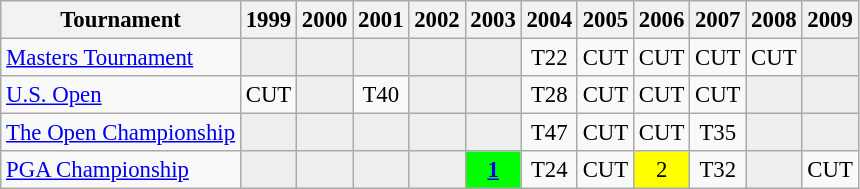<table class="wikitable" style="font-size:95%;text-align:center;">
<tr>
<th>Tournament</th>
<th>1999</th>
<th>2000</th>
<th>2001</th>
<th>2002</th>
<th>2003</th>
<th>2004</th>
<th>2005</th>
<th>2006</th>
<th>2007</th>
<th>2008</th>
<th>2009</th>
</tr>
<tr>
<td align=left><a href='#'>Masters Tournament</a></td>
<td style="background:#eeeeee;"></td>
<td style="background:#eeeeee;"></td>
<td style="background:#eeeeee;"></td>
<td style="background:#eeeeee;"></td>
<td style="background:#eeeeee;"></td>
<td>T22</td>
<td>CUT</td>
<td>CUT</td>
<td>CUT</td>
<td>CUT</td>
<td style="background:#eeeeee;"></td>
</tr>
<tr>
<td align=left><a href='#'>U.S. Open</a></td>
<td>CUT</td>
<td style="background:#eeeeee;"></td>
<td>T40</td>
<td style="background:#eeeeee;"></td>
<td style="background:#eeeeee;"></td>
<td>T28</td>
<td>CUT</td>
<td>CUT</td>
<td>CUT</td>
<td style="background:#eeeeee;"></td>
<td style="background:#eeeeee;"></td>
</tr>
<tr>
<td align=left><a href='#'>The Open Championship</a></td>
<td style="background:#eeeeee;"></td>
<td style="background:#eeeeee;"></td>
<td style="background:#eeeeee;"></td>
<td style="background:#eeeeee;"></td>
<td style="background:#eeeeee;"></td>
<td>T47</td>
<td>CUT</td>
<td>CUT</td>
<td>T35</td>
<td style="background:#eeeeee;"></td>
<td style="background:#eeeeee;"></td>
</tr>
<tr>
<td align=left><a href='#'>PGA Championship</a></td>
<td style="background:#eeeeee;"></td>
<td style="background:#eeeeee;"></td>
<td style="background:#eeeeee;"></td>
<td style="background:#eeeeee;"></td>
<td style="background:lime;"><strong><a href='#'>1</a></strong></td>
<td>T24</td>
<td>CUT</td>
<td style="background:yellow;">2</td>
<td>T32</td>
<td style="background:#eeeeee;"></td>
<td>CUT</td>
</tr>
</table>
